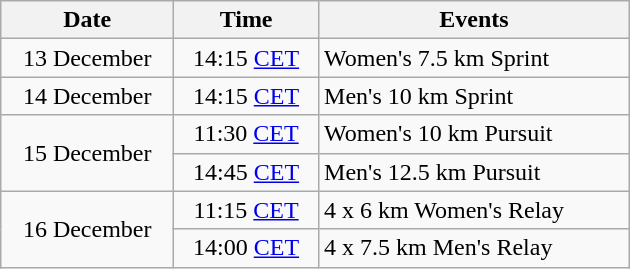<table class="wikitable" style="text-align: center" width="420">
<tr>
<th>Date</th>
<th>Time</th>
<th>Events</th>
</tr>
<tr>
<td>13 December</td>
<td>14:15 <a href='#'>CET</a></td>
<td style="text-align: left">Women's 7.5 km Sprint</td>
</tr>
<tr>
<td>14 December</td>
<td>14:15 <a href='#'>CET</a></td>
<td style="text-align: left">Men's 10 km Sprint</td>
</tr>
<tr>
<td rowspan=2>15 December</td>
<td>11:30 <a href='#'>CET</a></td>
<td style="text-align: left">Women's 10 km Pursuit</td>
</tr>
<tr>
<td>14:45 <a href='#'>CET</a></td>
<td style="text-align: left">Men's 12.5 km Pursuit</td>
</tr>
<tr>
<td rowspan=2>16 December</td>
<td>11:15 <a href='#'>CET</a></td>
<td style="text-align: left">4 x 6 km Women's Relay</td>
</tr>
<tr>
<td>14:00 <a href='#'>CET</a></td>
<td style="text-align: left">4 x 7.5 km Men's Relay</td>
</tr>
</table>
